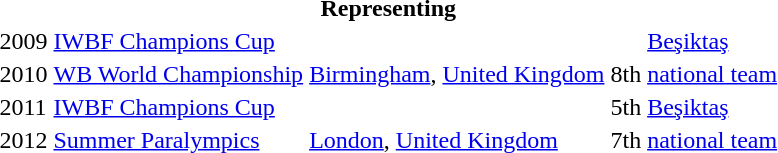<table>
<tr>
<th colspan="6">Representing </th>
</tr>
<tr>
<td>2009</td>
<td><a href='#'>IWBF Champions Cup</a></td>
<td></td>
<td></td>
<td><a href='#'>Beşiktaş</a></td>
</tr>
<tr>
<td>2010</td>
<td><a href='#'>WB World Championship</a></td>
<td><a href='#'>Birmingham</a>, <a href='#'>United Kingdom</a></td>
<td>8th</td>
<td><a href='#'>national team</a></td>
</tr>
<tr>
<td>2011</td>
<td><a href='#'>IWBF Champions Cup</a></td>
<td></td>
<td>5th</td>
<td><a href='#'>Beşiktaş</a></td>
</tr>
<tr>
<td>2012</td>
<td><a href='#'>Summer Paralympics</a></td>
<td><a href='#'>London</a>, <a href='#'>United Kingdom</a></td>
<td>7th</td>
<td><a href='#'>national team</a></td>
</tr>
</table>
